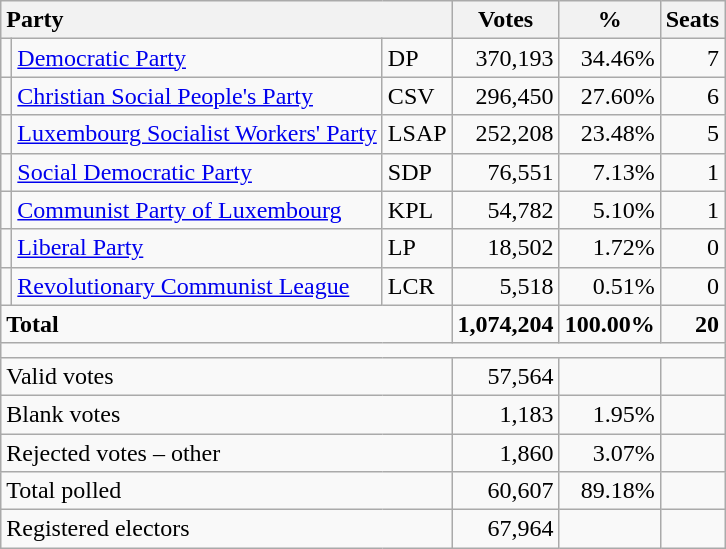<table class="wikitable" border="1" style="text-align:right;">
<tr>
<th style="text-align:left;" valign=bottom colspan=3>Party</th>
<th align=center valign=bottom width="50">Votes</th>
<th align=center valign=bottom width="50">%</th>
<th align=center>Seats</th>
</tr>
<tr>
<td></td>
<td align=left><a href='#'>Democratic Party</a></td>
<td align=left>DP</td>
<td>370,193</td>
<td>34.46%</td>
<td>7</td>
</tr>
<tr>
<td></td>
<td align=left><a href='#'>Christian Social People's Party</a></td>
<td align=left>CSV</td>
<td>296,450</td>
<td>27.60%</td>
<td>6</td>
</tr>
<tr>
<td></td>
<td align=left><a href='#'>Luxembourg Socialist Workers' Party</a></td>
<td align=left>LSAP</td>
<td>252,208</td>
<td>23.48%</td>
<td>5</td>
</tr>
<tr>
<td></td>
<td align=left><a href='#'>Social Democratic Party</a></td>
<td align=left>SDP</td>
<td>76,551</td>
<td>7.13%</td>
<td>1</td>
</tr>
<tr>
<td></td>
<td align=left><a href='#'>Communist Party of Luxembourg</a></td>
<td align=left>KPL</td>
<td>54,782</td>
<td>5.10%</td>
<td>1</td>
</tr>
<tr>
<td></td>
<td align=left><a href='#'>Liberal Party</a></td>
<td align=left>LP</td>
<td>18,502</td>
<td>1.72%</td>
<td>0</td>
</tr>
<tr>
<td></td>
<td align=left><a href='#'>Revolutionary Communist League</a></td>
<td align=left>LCR</td>
<td>5,518</td>
<td>0.51%</td>
<td>0</td>
</tr>
<tr style="font-weight:bold">
<td align=left colspan=3>Total</td>
<td>1,074,204</td>
<td>100.00%</td>
<td>20</td>
</tr>
<tr>
<td colspan=6 height="2"></td>
</tr>
<tr>
<td align=left colspan=3>Valid votes</td>
<td>57,564</td>
<td></td>
<td></td>
</tr>
<tr>
<td align=left colspan=3>Blank votes</td>
<td>1,183</td>
<td>1.95%</td>
<td></td>
</tr>
<tr>
<td align=left colspan=3>Rejected votes – other</td>
<td>1,860</td>
<td>3.07%</td>
<td></td>
</tr>
<tr>
<td align=left colspan=3>Total polled</td>
<td>60,607</td>
<td>89.18%</td>
<td></td>
</tr>
<tr>
<td align=left colspan=3>Registered electors</td>
<td>67,964</td>
<td></td>
<td></td>
</tr>
</table>
